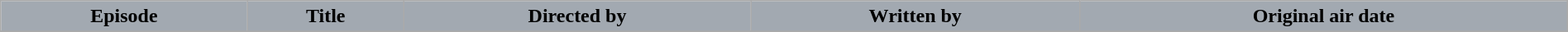<table class="wikitable plainrowheaders" style="width: 100%; margin-right: 0;">
<tr>
<th style="background:#A2A9B1; color:#000;">Episode</th>
<th style="background:#A2A9B1; color:#000;">Title</th>
<th style="background:#A2A9B1; color:#000;">Directed by</th>
<th style="background:#A2A9B1; color:#000;">Written by</th>
<th style="background:#A2A9B1; color:#000;">Original air date</th>
</tr>
<tr>
</tr>
</table>
